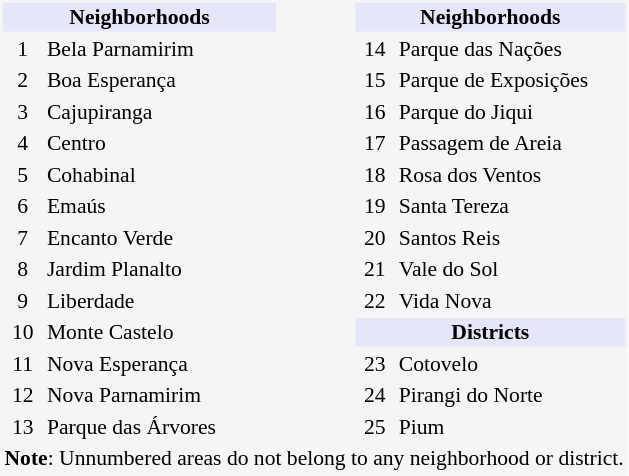<table class="toccolours" style="text-align:center; font-size:90%; background:#F5F5F5;">
<tr>
<td colspan="2" style="background:lavender; font-weight:bold;" width="180px">Neighborhoods</td>
<td rowspan="14"><br>




























</td>
<td colspan="2" style="background:lavender; font-weight:bold;">Neighborhoods</td>
</tr>
<tr>
<td width="24px">1</td>
<td style="text-align:left;" width="150px">Bela Parnamirim</td>
<td width="24px">14</td>
<td style="text-align:left;" width="150px">Parque das Nações</td>
</tr>
<tr>
<td>2</td>
<td style="text-align:left;">Boa Esperança</td>
<td>15</td>
<td style="text-align:left;">Parque de Exposições</td>
</tr>
<tr>
<td>3</td>
<td style="text-align:left;">Cajupiranga</td>
<td>16</td>
<td style="text-align:left;">Parque do Jiqui</td>
</tr>
<tr>
<td>4</td>
<td style="text-align:left;">Centro</td>
<td>17</td>
<td style="text-align:left;">Passagem de Areia</td>
</tr>
<tr>
<td>5</td>
<td style="text-align:left;">Cohabinal</td>
<td>18</td>
<td style="text-align:left;">Rosa dos Ventos</td>
</tr>
<tr>
<td>6</td>
<td style="text-align:left;">Emaús</td>
<td>19</td>
<td style="text-align:left;">Santa Tereza</td>
</tr>
<tr>
<td>7</td>
<td style="text-align:left;">Encanto Verde</td>
<td>20</td>
<td style="text-align:left;">Santos Reis</td>
</tr>
<tr>
<td>8</td>
<td style="text-align:left;">Jardim Planalto</td>
<td>21</td>
<td style="text-align:left;">Vale do Sol</td>
</tr>
<tr>
<td>9</td>
<td style="text-align:left;">Liberdade</td>
<td>22</td>
<td style="text-align:left;">Vida Nova</td>
</tr>
<tr>
<td>10</td>
<td style="text-align:left;">Monte Castelo</td>
<td colspan="2" style="background:lavender; font-weight:bold;"><strong>Districts</strong></td>
</tr>
<tr>
<td>11</td>
<td style="text-align:left;">Nova Esperança</td>
<td>23</td>
<td style="text-align:left;">Cotovelo</td>
</tr>
<tr>
<td>12</td>
<td style="text-align:left;">Nova Parnamirim</td>
<td>24</td>
<td style="text-align:left;">Pirangi do Norte</td>
</tr>
<tr>
<td>13</td>
<td style="text-align:left;">Parque das Árvores</td>
<td>25</td>
<td style="text-align:left;">Pium</td>
</tr>
<tr>
<td colspan="5"><strong>Note</strong>: Unnumbered areas do not belong to any neighborhood or district.</td>
</tr>
</table>
